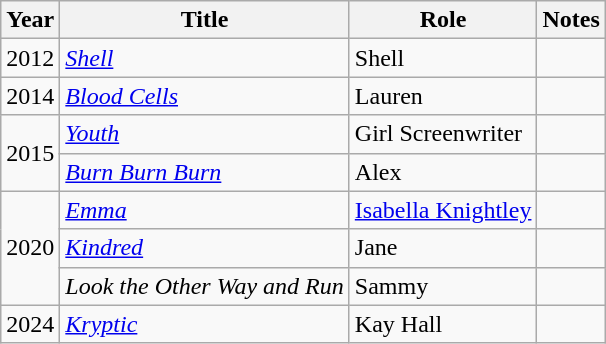<table class="wikitable sortable">
<tr>
<th>Year</th>
<th>Title</th>
<th>Role</th>
<th class="unsortable">Notes</th>
</tr>
<tr>
<td>2012</td>
<td><a href='#'><em>Shell</em></a></td>
<td>Shell</td>
<td></td>
</tr>
<tr>
<td>2014</td>
<td><a href='#'><em>Blood Cells</em></a></td>
<td>Lauren</td>
<td></td>
</tr>
<tr>
<td rowspan="2">2015</td>
<td><a href='#'><em>Youth</em></a></td>
<td>Girl Screenwriter</td>
<td></td>
</tr>
<tr>
<td><em><a href='#'>Burn Burn Burn</a></em></td>
<td>Alex</td>
<td></td>
</tr>
<tr>
<td rowspan="3">2020</td>
<td><a href='#'><em>Emma</em></a></td>
<td><a href='#'>Isabella Knightley</a></td>
<td></td>
</tr>
<tr>
<td><a href='#'><em>Kindred</em></a></td>
<td>Jane</td>
<td></td>
</tr>
<tr>
<td><em>Look the Other Way and Run</em></td>
<td>Sammy</td>
<td></td>
</tr>
<tr>
<td>2024</td>
<td><em><a href='#'>Kryptic</a></em></td>
<td>Kay Hall</td>
<td></td>
</tr>
</table>
